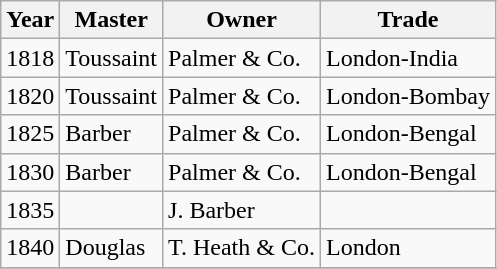<table class="sortable wikitable">
<tr>
<th>Year</th>
<th>Master</th>
<th>Owner</th>
<th>Trade</th>
</tr>
<tr>
<td>1818</td>
<td>Toussaint</td>
<td>Palmer & Co.</td>
<td>London-India</td>
</tr>
<tr>
<td>1820</td>
<td>Toussaint</td>
<td>Palmer & Co.</td>
<td>London-Bombay</td>
</tr>
<tr>
<td>1825</td>
<td>Barber</td>
<td>Palmer & Co.</td>
<td>London-Bengal</td>
</tr>
<tr>
<td>1830</td>
<td>Barber</td>
<td>Palmer & Co.</td>
<td>London-Bengal</td>
</tr>
<tr>
<td>1835</td>
<td></td>
<td>J. Barber</td>
<td></td>
</tr>
<tr>
<td>1840</td>
<td>Douglas</td>
<td>T. Heath & Co.</td>
<td>London</td>
</tr>
<tr>
</tr>
</table>
